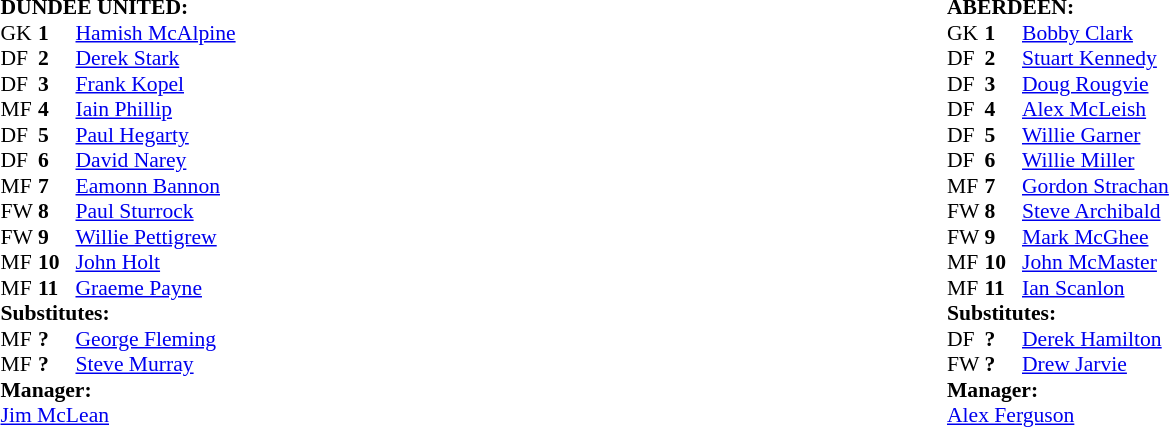<table width="100%">
<tr>
<td valign="top" width="50%"><br><table style="font-size: 90%" cellspacing="0" cellpadding="0">
<tr>
<td colspan="4"><strong>DUNDEE UNITED:</strong></td>
</tr>
<tr>
<th width="25"></th>
<th width="25"></th>
</tr>
<tr>
<td>GK</td>
<td><strong>1</strong></td>
<td><a href='#'>Hamish McAlpine</a></td>
</tr>
<tr>
<td>DF</td>
<td><strong>2</strong></td>
<td><a href='#'>Derek Stark</a></td>
</tr>
<tr>
<td>DF</td>
<td><strong>3</strong></td>
<td><a href='#'>Frank Kopel</a></td>
</tr>
<tr>
<td>MF</td>
<td><strong>4</strong></td>
<td><a href='#'>Iain Phillip</a></td>
<td></td>
</tr>
<tr>
<td>DF</td>
<td><strong>5</strong></td>
<td><a href='#'>Paul Hegarty</a></td>
</tr>
<tr>
<td>DF</td>
<td><strong>6</strong></td>
<td><a href='#'>David Narey</a></td>
</tr>
<tr>
<td>MF</td>
<td><strong>7</strong></td>
<td><a href='#'>Eamonn Bannon</a></td>
</tr>
<tr>
<td>FW</td>
<td><strong>8</strong></td>
<td><a href='#'>Paul Sturrock</a></td>
</tr>
<tr>
<td>FW</td>
<td><strong>9</strong></td>
<td><a href='#'>Willie Pettigrew</a></td>
</tr>
<tr>
<td>MF</td>
<td><strong>10</strong></td>
<td><a href='#'>John Holt</a></td>
</tr>
<tr>
<td>MF</td>
<td><strong>11</strong></td>
<td><a href='#'>Graeme Payne</a></td>
<td></td>
<td></td>
</tr>
<tr>
<td colspan=4><strong>Substitutes:</strong></td>
</tr>
<tr>
<td>MF</td>
<td><strong>?</strong></td>
<td><a href='#'>George Fleming</a></td>
<td></td>
</tr>
<tr>
<td>MF</td>
<td><strong>?</strong></td>
<td><a href='#'>Steve Murray</a></td>
<td></td>
<td></td>
</tr>
<tr>
<td colspan=4><strong>Manager:</strong></td>
</tr>
<tr>
<td colspan="4"><a href='#'>Jim McLean</a></td>
</tr>
</table>
</td>
<td valign="top" width="50%"><br><table style="font-size: 90%" cellspacing="0" cellpadding="0">
<tr>
<td colspan="4"><strong>ABERDEEN:</strong></td>
</tr>
<tr>
<th width="25"></th>
<th width="25"></th>
</tr>
<tr>
<td>GK</td>
<td><strong>1</strong></td>
<td><a href='#'>Bobby Clark</a></td>
</tr>
<tr>
<td>DF</td>
<td><strong>2</strong></td>
<td><a href='#'>Stuart Kennedy</a></td>
</tr>
<tr>
<td>DF</td>
<td><strong>3</strong></td>
<td><a href='#'>Doug Rougvie</a></td>
</tr>
<tr>
<td>DF</td>
<td><strong>4</strong></td>
<td><a href='#'>Alex McLeish</a></td>
</tr>
<tr>
<td>DF</td>
<td><strong>5</strong></td>
<td><a href='#'>Willie Garner</a></td>
</tr>
<tr>
<td>DF</td>
<td><strong>6</strong></td>
<td><a href='#'>Willie Miller</a></td>
</tr>
<tr>
<td>MF</td>
<td><strong>7</strong></td>
<td><a href='#'>Gordon Strachan</a></td>
</tr>
<tr>
<td>FW</td>
<td><strong>8</strong></td>
<td><a href='#'>Steve Archibald</a></td>
</tr>
<tr>
<td>FW</td>
<td><strong>9</strong></td>
<td><a href='#'>Mark McGhee</a></td>
<td></td>
</tr>
<tr>
<td>MF</td>
<td><strong>10</strong></td>
<td><a href='#'>John McMaster</a></td>
<td></td>
<td></td>
</tr>
<tr>
<td>MF</td>
<td><strong>11</strong></td>
<td><a href='#'>Ian Scanlon</a></td>
</tr>
<tr>
<td colspan=4><strong>Substitutes:</strong></td>
</tr>
<tr>
<td>DF</td>
<td><strong>?</strong></td>
<td><a href='#'>Derek Hamilton</a></td>
<td></td>
<td></td>
</tr>
<tr>
<td>FW</td>
<td><strong>?</strong></td>
<td><a href='#'>Drew Jarvie</a></td>
<td></td>
</tr>
<tr>
<td colspan=4><strong>Manager:</strong></td>
</tr>
<tr>
<td colspan="4"><a href='#'>Alex Ferguson</a></td>
</tr>
</table>
</td>
</tr>
</table>
